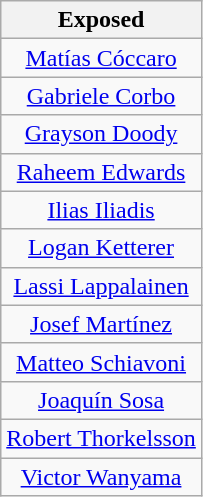<table class="wikitable" style="text-align:center">
<tr>
<th>Exposed</th>
</tr>
<tr>
<td><a href='#'>Matías Cóccaro</a></td>
</tr>
<tr>
<td><a href='#'>Gabriele Corbo</a></td>
</tr>
<tr>
<td><a href='#'>Grayson Doody</a></td>
</tr>
<tr>
<td><a href='#'>Raheem Edwards</a></td>
</tr>
<tr>
<td><a href='#'>Ilias Iliadis</a></td>
</tr>
<tr>
<td><a href='#'>Logan Ketterer</a></td>
</tr>
<tr>
<td><a href='#'>Lassi Lappalainen</a></td>
</tr>
<tr>
<td><a href='#'>Josef Martínez</a></td>
</tr>
<tr>
<td><a href='#'>Matteo Schiavoni</a></td>
</tr>
<tr>
<td><a href='#'>Joaquín Sosa</a></td>
</tr>
<tr>
<td><a href='#'>Robert Thorkelsson</a></td>
</tr>
<tr>
<td><a href='#'>Victor Wanyama</a></td>
</tr>
</table>
